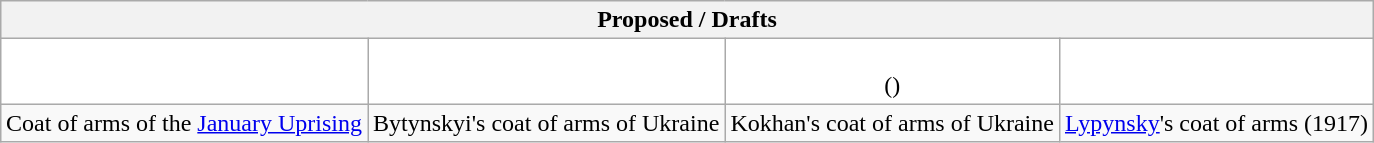<table class="wikitable" style="margin:0.3em auto">
<tr>
<th class="hintergrundfarbe8" colspan="5">Proposed / Drafts</th>
</tr>
<tr align="center" bgcolor="#FFFFFF">
<td></td>
<td></td>
<td><br> ()</td>
<td></td>
</tr>
<tr class="hintergrundfarbe8" align="center">
<td>Coat of arms of the <a href='#'>January Uprising</a></td>
<td>Bytynskyi's coat of arms of Ukraine</td>
<td>Kokhan's coat of arms of Ukraine</td>
<td><a href='#'>Lypynsky</a>'s coat of arms (1917)</td>
</tr>
</table>
